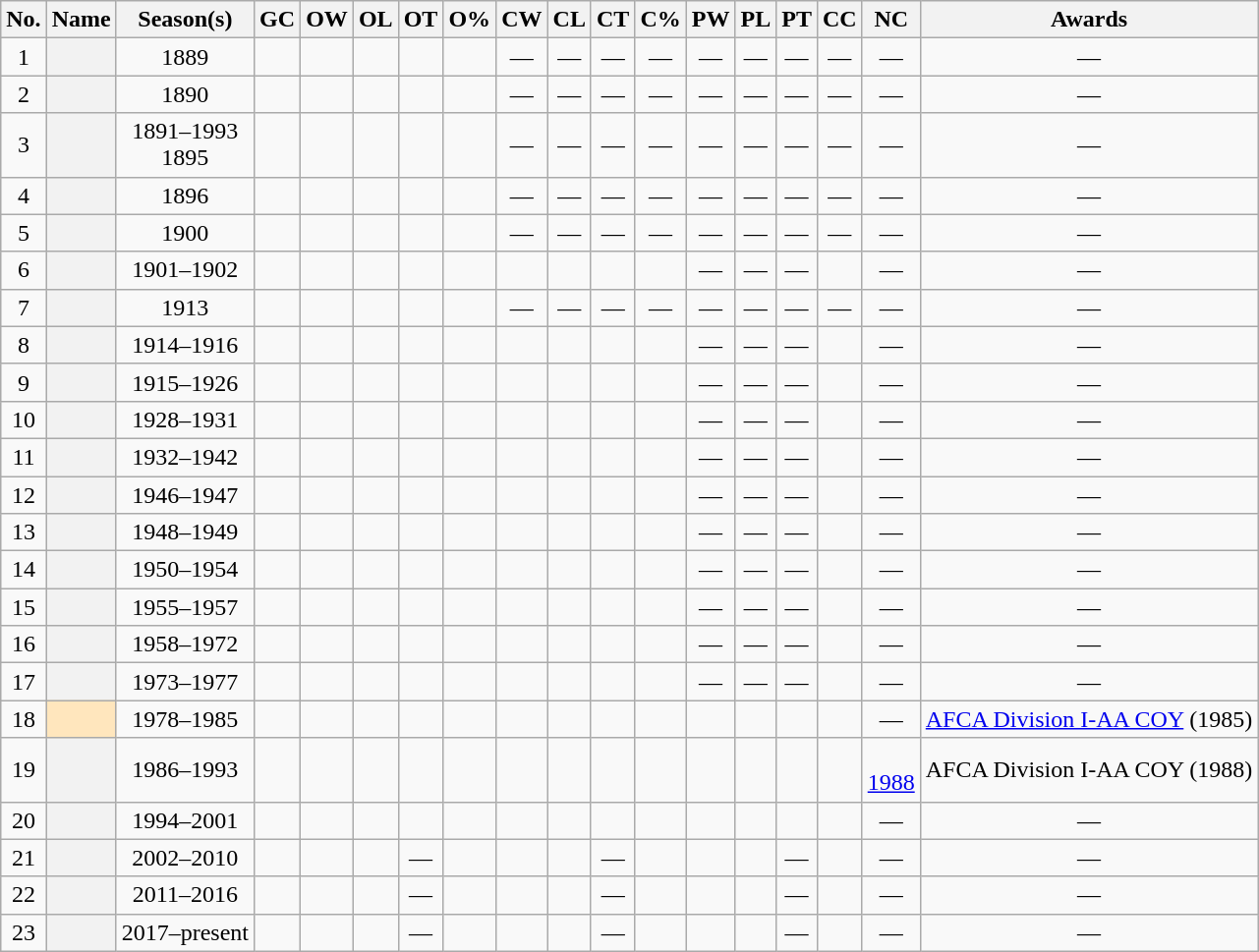<table class="wikitable sortable" style="text-align:center">
<tr>
<th scope="col" class="unsortable">No.</th>
<th scope="col">Name</th>
<th scope="col">Season(s)<br></th>
<th scope="col">GC</th>
<th scope="col">OW</th>
<th scope="col">OL</th>
<th scope="col">OT</th>
<th scope="col">O%</th>
<th scope="col">CW</th>
<th scope="col">CL</th>
<th scope="col">CT</th>
<th scope="col">C%</th>
<th scope="col">PW</th>
<th scope="col">PL</th>
<th scope="col">PT</th>
<th scope="col">CC</th>
<th scope="col">NC</th>
<th scope="col" class="unsortable">Awards</th>
</tr>
<tr>
<td>1</td>
<th scope="row"></th>
<td>1889</td>
<td></td>
<td></td>
<td></td>
<td></td>
<td></td>
<td>—</td>
<td>—</td>
<td>—</td>
<td>—</td>
<td>—</td>
<td>—</td>
<td>—</td>
<td>—</td>
<td>—</td>
<td>—</td>
</tr>
<tr>
<td>2</td>
<th scope="row"></th>
<td>1890</td>
<td></td>
<td></td>
<td></td>
<td></td>
<td></td>
<td>—</td>
<td>—</td>
<td>—</td>
<td>—</td>
<td>—</td>
<td>—</td>
<td>—</td>
<td>—</td>
<td>—</td>
<td>—</td>
</tr>
<tr>
<td>3</td>
<th scope="row"></th>
<td>1891–1993<br>1895</td>
<td></td>
<td></td>
<td></td>
<td></td>
<td></td>
<td>—</td>
<td>—</td>
<td>—</td>
<td>—</td>
<td>—</td>
<td>—</td>
<td>—</td>
<td>—</td>
<td>—</td>
<td>—</td>
</tr>
<tr>
<td>4</td>
<th scope="row"></th>
<td>1896</td>
<td></td>
<td></td>
<td></td>
<td></td>
<td></td>
<td>—</td>
<td>—</td>
<td>—</td>
<td>—</td>
<td>—</td>
<td>—</td>
<td>—</td>
<td>—</td>
<td>—</td>
<td>—</td>
</tr>
<tr>
<td>5</td>
<th scope="row"></th>
<td>1900</td>
<td></td>
<td></td>
<td></td>
<td></td>
<td></td>
<td>—</td>
<td>—</td>
<td>—</td>
<td>—</td>
<td>—</td>
<td>—</td>
<td>—</td>
<td>—</td>
<td>—</td>
<td>—</td>
</tr>
<tr>
<td>6</td>
<th scope="row"></th>
<td>1901–1902</td>
<td></td>
<td></td>
<td></td>
<td></td>
<td></td>
<td></td>
<td></td>
<td></td>
<td></td>
<td>—</td>
<td>—</td>
<td>—</td>
<td></td>
<td>—</td>
<td>—</td>
</tr>
<tr>
<td>7</td>
<th scope="row"></th>
<td>1913</td>
<td></td>
<td></td>
<td></td>
<td></td>
<td></td>
<td>—</td>
<td>—</td>
<td>—</td>
<td>—</td>
<td>—</td>
<td>—</td>
<td>—</td>
<td>—</td>
<td>—</td>
<td>—</td>
</tr>
<tr>
<td>8</td>
<th scope="row"></th>
<td>1914–1916</td>
<td></td>
<td></td>
<td></td>
<td></td>
<td></td>
<td></td>
<td></td>
<td></td>
<td></td>
<td>—</td>
<td>—</td>
<td>—</td>
<td></td>
<td>—</td>
<td>—</td>
</tr>
<tr>
<td>9</td>
<th scope="row"></th>
<td>1915–1926</td>
<td></td>
<td></td>
<td></td>
<td></td>
<td></td>
<td></td>
<td></td>
<td></td>
<td></td>
<td>—</td>
<td>—</td>
<td>—</td>
<td></td>
<td>—</td>
<td>—</td>
</tr>
<tr>
<td>10</td>
<th scope="row"></th>
<td>1928–1931</td>
<td></td>
<td></td>
<td></td>
<td></td>
<td></td>
<td></td>
<td></td>
<td></td>
<td></td>
<td>—</td>
<td>—</td>
<td>—</td>
<td></td>
<td>—</td>
<td>—</td>
</tr>
<tr>
<td>11</td>
<th scope="row"></th>
<td>1932–1942</td>
<td></td>
<td></td>
<td></td>
<td></td>
<td></td>
<td></td>
<td></td>
<td></td>
<td></td>
<td>—</td>
<td>—</td>
<td>—</td>
<td></td>
<td>—</td>
<td>—</td>
</tr>
<tr>
<td>12</td>
<th scope="row"></th>
<td>1946–1947</td>
<td></td>
<td></td>
<td></td>
<td></td>
<td></td>
<td></td>
<td></td>
<td></td>
<td></td>
<td>—</td>
<td>—</td>
<td>—</td>
<td></td>
<td>—</td>
<td>—</td>
</tr>
<tr>
<td>13</td>
<th scope="row"></th>
<td>1948–1949</td>
<td></td>
<td></td>
<td></td>
<td></td>
<td></td>
<td></td>
<td></td>
<td></td>
<td></td>
<td>—</td>
<td>—</td>
<td>—</td>
<td></td>
<td>—</td>
<td>—</td>
</tr>
<tr>
<td>14</td>
<th scope="row"></th>
<td>1950–1954</td>
<td></td>
<td></td>
<td></td>
<td></td>
<td></td>
<td></td>
<td></td>
<td></td>
<td></td>
<td>—</td>
<td>—</td>
<td>—</td>
<td></td>
<td>—</td>
<td>—</td>
</tr>
<tr>
<td>15</td>
<th scope="row"></th>
<td>1955–1957</td>
<td></td>
<td></td>
<td></td>
<td></td>
<td></td>
<td></td>
<td></td>
<td></td>
<td></td>
<td>—</td>
<td>—</td>
<td>—</td>
<td></td>
<td>—</td>
<td>—</td>
</tr>
<tr>
<td>16</td>
<th scope="row"></th>
<td>1958–1972</td>
<td></td>
<td></td>
<td></td>
<td></td>
<td></td>
<td></td>
<td></td>
<td></td>
<td></td>
<td>—</td>
<td>—</td>
<td>—</td>
<td></td>
<td>—</td>
<td>—</td>
</tr>
<tr>
<td>17</td>
<th scope="row"></th>
<td>1973–1977</td>
<td></td>
<td></td>
<td></td>
<td></td>
<td></td>
<td></td>
<td></td>
<td></td>
<td></td>
<td>—</td>
<td>—</td>
<td>—</td>
<td></td>
<td>—</td>
<td>—</td>
</tr>
<tr>
<td>18</td>
<td scope="row" align="center" bgcolor=#FFE6BD><strong></strong><sup></sup></td>
<td>1978–1985</td>
<td></td>
<td></td>
<td></td>
<td></td>
<td></td>
<td></td>
<td></td>
<td></td>
<td></td>
<td></td>
<td></td>
<td></td>
<td></td>
<td>—</td>
<td><a href='#'>AFCA Division I-AA COY</a> (1985)</td>
</tr>
<tr>
<td>19</td>
<th scope="row"></th>
<td>1986–1993</td>
<td></td>
<td></td>
<td></td>
<td></td>
<td></td>
<td></td>
<td></td>
<td></td>
<td></td>
<td></td>
<td></td>
<td></td>
<td></td>
<td><br><a href='#'>1988</a></td>
<td>AFCA Division I-AA COY (1988)</td>
</tr>
<tr>
<td>20</td>
<th scope="row"></th>
<td>1994–2001</td>
<td></td>
<td></td>
<td></td>
<td></td>
<td></td>
<td></td>
<td></td>
<td></td>
<td></td>
<td></td>
<td></td>
<td></td>
<td></td>
<td>—</td>
<td>—</td>
</tr>
<tr>
<td>21</td>
<th scope="row"></th>
<td>2002–2010</td>
<td></td>
<td></td>
<td></td>
<td>—</td>
<td></td>
<td></td>
<td></td>
<td>—</td>
<td></td>
<td></td>
<td></td>
<td>—</td>
<td></td>
<td>—</td>
<td>—</td>
</tr>
<tr>
<td>22</td>
<th scope="row"></th>
<td>2011–2016</td>
<td></td>
<td></td>
<td></td>
<td>—</td>
<td></td>
<td></td>
<td></td>
<td>—</td>
<td></td>
<td></td>
<td></td>
<td>—</td>
<td></td>
<td>—</td>
<td>—</td>
</tr>
<tr>
<td>23</td>
<th scope="row"></th>
<td>2017–present</td>
<td></td>
<td></td>
<td></td>
<td>—</td>
<td></td>
<td></td>
<td></td>
<td>—</td>
<td></td>
<td></td>
<td></td>
<td>—</td>
<td></td>
<td>—</td>
<td>—</td>
</tr>
</table>
